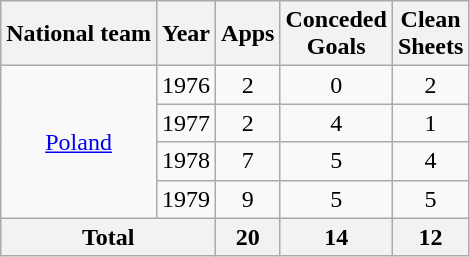<table class="wikitable" style="text-align:center">
<tr>
<th>National team</th>
<th>Year</th>
<th>Apps</th>
<th>Conceded<br>Goals</th>
<th>Clean<br>Sheets</th>
</tr>
<tr>
<td rowspan="4" style="vertical-align:center;"><a href='#'>Poland</a></td>
<td>1976</td>
<td>2</td>
<td>0</td>
<td>2</td>
</tr>
<tr>
<td>1977</td>
<td>2</td>
<td>4</td>
<td>1</td>
</tr>
<tr>
<td>1978</td>
<td>7</td>
<td>5</td>
<td>4</td>
</tr>
<tr>
<td>1979</td>
<td>9</td>
<td>5</td>
<td>5</td>
</tr>
<tr>
<th colspan="2">Total</th>
<th>20</th>
<th>14</th>
<th>12</th>
</tr>
</table>
